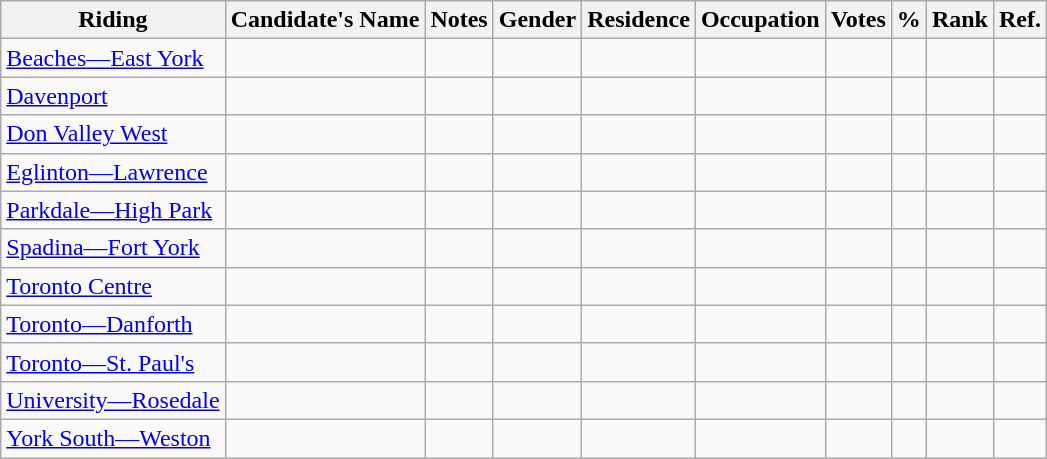<table class="wikitable sortable">
<tr>
<th>Riding</th>
<th>Candidate's Name</th>
<th>Notes</th>
<th>Gender</th>
<th>Residence</th>
<th>Occupation</th>
<th>Votes</th>
<th>%</th>
<th>Rank</th>
<th>Ref.</th>
</tr>
<tr>
<td><a href='#'>Beaches—East York</a></td>
<td></td>
<td></td>
<td></td>
<td></td>
<td></td>
<td></td>
<td></td>
<td></td>
<td></td>
</tr>
<tr>
<td><a href='#'>Davenport</a></td>
<td></td>
<td></td>
<td></td>
<td></td>
<td></td>
<td></td>
<td></td>
<td></td>
<td></td>
</tr>
<tr>
<td><a href='#'>Don Valley West</a></td>
<td></td>
<td></td>
<td></td>
<td></td>
<td></td>
<td></td>
<td></td>
<td></td>
<td></td>
</tr>
<tr>
<td><a href='#'>Eglinton—Lawrence</a></td>
<td></td>
<td></td>
<td></td>
<td></td>
<td></td>
<td></td>
<td></td>
<td></td>
<td></td>
</tr>
<tr>
<td><a href='#'>Parkdale—High Park</a></td>
<td></td>
<td></td>
<td></td>
<td></td>
<td></td>
<td></td>
<td></td>
<td></td>
<td></td>
</tr>
<tr>
<td><a href='#'>Spadina—Fort York</a></td>
<td></td>
<td></td>
<td></td>
<td></td>
<td></td>
<td></td>
<td></td>
<td></td>
<td></td>
</tr>
<tr>
<td><a href='#'>Toronto Centre</a></td>
<td></td>
<td></td>
<td></td>
<td></td>
<td></td>
<td></td>
<td></td>
<td></td>
<td></td>
</tr>
<tr>
<td><a href='#'>Toronto—Danforth</a></td>
<td></td>
<td></td>
<td></td>
<td></td>
<td></td>
<td></td>
<td></td>
<td></td>
<td></td>
</tr>
<tr>
<td><a href='#'>Toronto—St. Paul's</a></td>
<td></td>
<td></td>
<td></td>
<td></td>
<td></td>
<td></td>
<td></td>
<td></td>
<td></td>
</tr>
<tr>
<td><a href='#'>University—Rosedale</a></td>
<td></td>
<td></td>
<td></td>
<td></td>
<td></td>
<td></td>
<td></td>
<td></td>
<td></td>
</tr>
<tr>
<td><a href='#'>York South—Weston</a></td>
<td></td>
<td></td>
<td></td>
<td></td>
<td></td>
<td></td>
<td></td>
<td></td>
<td></td>
</tr>
</table>
